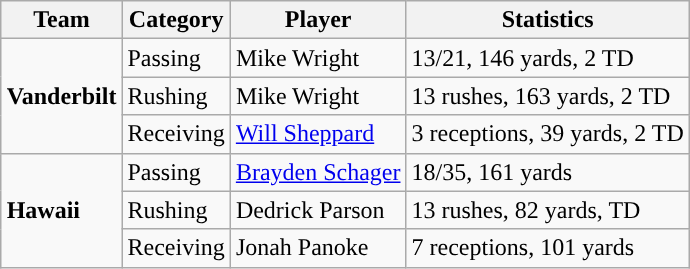<table class="wikitable" style="float: right;">
<tr>
<th>Team</th>
<th>Category</th>
<th>Player</th>
<th>Statistics</th>
</tr>
<tr>
<td rowspan=3><strong>Vanderbilt</strong></td>
<td>Passing</td>
<td>Mike Wright</td>
<td>13/21, 146 yards, 2 TD</td>
</tr>
<tr>
<td>Rushing</td>
<td>Mike Wright</td>
<td>13 rushes, 163 yards, 2 TD</td>
</tr>
<tr>
<td>Receiving</td>
<td><a href='#'>Will Sheppard</a></td>
<td>3 receptions, 39 yards, 2 TD</td>
</tr>
<tr>
<td rowspan=3><strong>Hawaii</strong></td>
<td>Passing</td>
<td><a href='#'>Brayden Schager</a></td>
<td>18/35, 161 yards</td>
</tr>
<tr>
<td>Rushing</td>
<td>Dedrick Parson</td>
<td>13 rushes, 82 yards, TD</td>
</tr>
<tr>
<td>Receiving</td>
<td>Jonah Panoke</td>
<td>7 receptions, 101 yards</td>
</tr>
</table>
